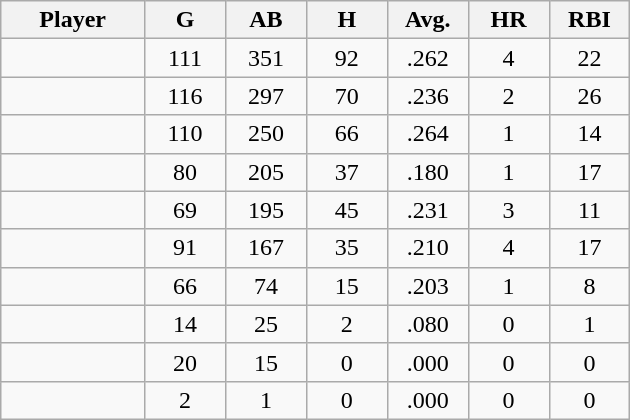<table class="wikitable sortable">
<tr>
<th bgcolor="#DDDDFF" width="16%">Player</th>
<th bgcolor="#DDDDFF" width="9%">G</th>
<th bgcolor="#DDDDFF" width="9%">AB</th>
<th bgcolor="#DDDDFF" width="9%">H</th>
<th bgcolor="#DDDDFF" width="9%">Avg.</th>
<th bgcolor="#DDDDFF" width="9%">HR</th>
<th bgcolor="#DDDDFF" width="9%">RBI</th>
</tr>
<tr align="center">
<td></td>
<td>111</td>
<td>351</td>
<td>92</td>
<td>.262</td>
<td>4</td>
<td>22</td>
</tr>
<tr align="center">
<td></td>
<td>116</td>
<td>297</td>
<td>70</td>
<td>.236</td>
<td>2</td>
<td>26</td>
</tr>
<tr align="center">
<td></td>
<td>110</td>
<td>250</td>
<td>66</td>
<td>.264</td>
<td>1</td>
<td>14</td>
</tr>
<tr align="center">
<td></td>
<td>80</td>
<td>205</td>
<td>37</td>
<td>.180</td>
<td>1</td>
<td>17</td>
</tr>
<tr align="center">
<td></td>
<td>69</td>
<td>195</td>
<td>45</td>
<td>.231</td>
<td>3</td>
<td>11</td>
</tr>
<tr align="center">
<td></td>
<td>91</td>
<td>167</td>
<td>35</td>
<td>.210</td>
<td>4</td>
<td>17</td>
</tr>
<tr align="center">
<td></td>
<td>66</td>
<td>74</td>
<td>15</td>
<td>.203</td>
<td>1</td>
<td>8</td>
</tr>
<tr align="center">
<td></td>
<td>14</td>
<td>25</td>
<td>2</td>
<td>.080</td>
<td>0</td>
<td>1</td>
</tr>
<tr align="center">
<td></td>
<td>20</td>
<td>15</td>
<td>0</td>
<td>.000</td>
<td>0</td>
<td>0</td>
</tr>
<tr align="center">
<td></td>
<td>2</td>
<td>1</td>
<td>0</td>
<td>.000</td>
<td>0</td>
<td>0</td>
</tr>
</table>
